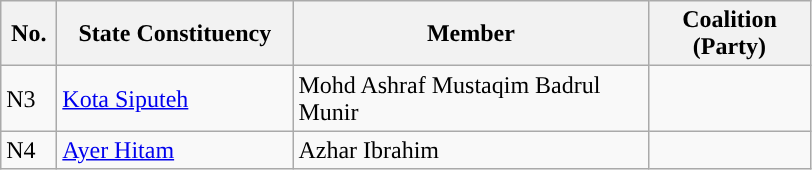<table class="wikitable">
<tr>
<th width="30">No.</th>
<th width="150">State Constituency</th>
<th width="230">Member</th>
<th width="100">Coalition (Party)</th>
</tr>
<tr>
<td>N3</td>
<td><a href='#'>Kota Siputeh</a></td>
<td>Mohd Ashraf Mustaqim Badrul Munir</td>
<td></td>
</tr>
<tr>
<td>N4</td>
<td><a href='#'>Ayer Hitam</a></td>
<td>Azhar Ibrahim</td>
<td></td>
</tr>
</table>
